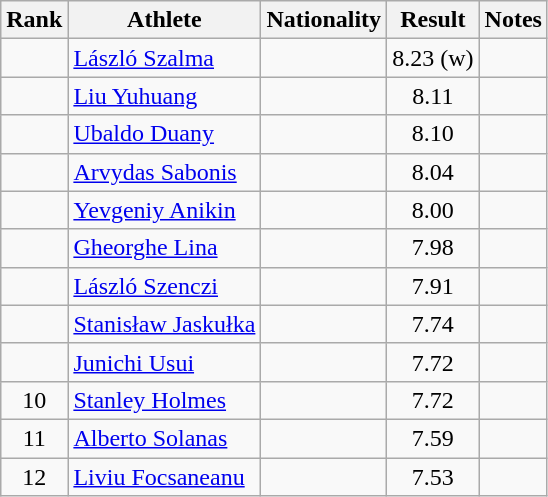<table class="wikitable sortable" style="text-align:center">
<tr>
<th>Rank</th>
<th>Athlete</th>
<th>Nationality</th>
<th>Result</th>
<th>Notes</th>
</tr>
<tr>
<td></td>
<td align=left><a href='#'>László Szalma</a></td>
<td align=left></td>
<td>8.23   (w)</td>
<td></td>
</tr>
<tr>
<td></td>
<td align=left><a href='#'>Liu Yuhuang</a></td>
<td align=left></td>
<td>8.11</td>
<td></td>
</tr>
<tr>
<td></td>
<td align=left><a href='#'>Ubaldo Duany</a></td>
<td align=left></td>
<td>8.10</td>
<td></td>
</tr>
<tr>
<td></td>
<td align=left><a href='#'>Arvydas Sabonis</a></td>
<td align=left></td>
<td>8.04</td>
<td></td>
</tr>
<tr>
<td></td>
<td align=left><a href='#'>Yevgeniy Anikin</a></td>
<td align=left></td>
<td>8.00</td>
<td></td>
</tr>
<tr>
<td></td>
<td align=left><a href='#'>Gheorghe Lina</a></td>
<td align=left></td>
<td>7.98</td>
<td></td>
</tr>
<tr>
<td></td>
<td align=left><a href='#'>László Szenczi</a></td>
<td align=left></td>
<td>7.91</td>
<td></td>
</tr>
<tr>
<td></td>
<td align=left><a href='#'>Stanisław Jaskułka</a></td>
<td align=left></td>
<td>7.74</td>
<td></td>
</tr>
<tr>
<td></td>
<td align=left><a href='#'>Junichi Usui</a></td>
<td align=left></td>
<td>7.72</td>
<td></td>
</tr>
<tr>
<td>10</td>
<td align=left><a href='#'>Stanley Holmes</a></td>
<td align=left></td>
<td>7.72</td>
<td></td>
</tr>
<tr>
<td>11</td>
<td align=left><a href='#'>Alberto Solanas</a></td>
<td align=left></td>
<td>7.59</td>
<td></td>
</tr>
<tr>
<td>12</td>
<td align=left><a href='#'>Liviu Focsaneanu</a></td>
<td align=left></td>
<td>7.53</td>
<td></td>
</tr>
</table>
